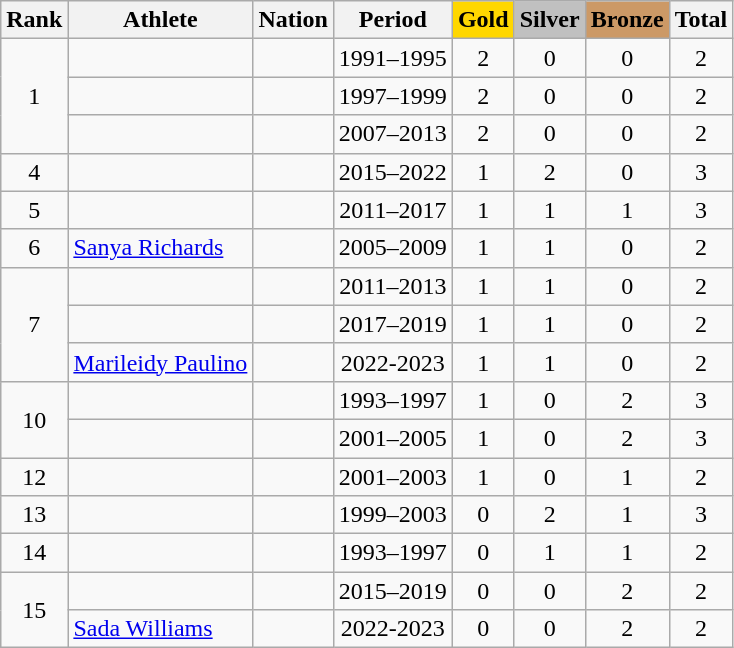<table class="wikitable sortable" style="text-align:center">
<tr>
<th>Rank</th>
<th>Athlete</th>
<th>Nation</th>
<th>Period</th>
<th style="background-color:gold">Gold</th>
<th style="background-color:silver">Silver</th>
<th style="background-color:#cc9966">Bronze</th>
<th>Total</th>
</tr>
<tr>
<td rowspan="3">1</td>
<td align="left"></td>
<td align=left></td>
<td>1991–1995</td>
<td>2</td>
<td>0</td>
<td>0</td>
<td>2</td>
</tr>
<tr>
<td align="left"></td>
<td align=left></td>
<td>1997–1999</td>
<td>2</td>
<td>0</td>
<td>0</td>
<td>2</td>
</tr>
<tr>
<td align="left"></td>
<td align=left></td>
<td>2007–2013</td>
<td>2</td>
<td>0</td>
<td>0</td>
<td>2</td>
</tr>
<tr>
<td>4</td>
<td align="left"></td>
<td align="left"></td>
<td>2015–2022</td>
<td>1</td>
<td>2</td>
<td>0</td>
<td>3</td>
</tr>
<tr>
<td>5</td>
<td align=left></td>
<td align=left></td>
<td>2011–2017</td>
<td>1</td>
<td>1</td>
<td>1</td>
<td>3</td>
</tr>
<tr>
<td>6</td>
<td align="left"><a href='#'>Sanya Richards</a></td>
<td align=left></td>
<td>2005–2009</td>
<td>1</td>
<td>1</td>
<td>0</td>
<td>2</td>
</tr>
<tr>
<td rowspan="3">7</td>
<td align="left"></td>
<td align="left"></td>
<td>2011–2013</td>
<td>1</td>
<td>1</td>
<td>0</td>
<td>2</td>
</tr>
<tr>
<td align="left"></td>
<td align="left"></td>
<td>2017–2019</td>
<td>1</td>
<td>1</td>
<td>0</td>
<td>2</td>
</tr>
<tr>
<td align="left"><a href='#'>Marileidy Paulino</a></td>
<td align="left"></td>
<td>2022-2023</td>
<td>1</td>
<td>1</td>
<td>0</td>
<td>2</td>
</tr>
<tr>
<td rowspan="2">10</td>
<td align="left"></td>
<td align="left"></td>
<td>1993–1997</td>
<td>1</td>
<td>0</td>
<td>2</td>
<td>3</td>
</tr>
<tr>
<td align="left"></td>
<td align="left"></td>
<td>2001–2005</td>
<td>1</td>
<td>0</td>
<td>2</td>
<td>3</td>
</tr>
<tr>
<td>12</td>
<td align="left"></td>
<td align="left"></td>
<td>2001–2003</td>
<td>1</td>
<td>0</td>
<td>1</td>
<td>2</td>
</tr>
<tr>
<td>13</td>
<td align="left"></td>
<td align="left"></td>
<td>1999–2003</td>
<td>0</td>
<td>2</td>
<td>1</td>
<td>3</td>
</tr>
<tr>
<td>14</td>
<td align=left></td>
<td align=left></td>
<td>1993–1997</td>
<td>0</td>
<td>1</td>
<td>1</td>
<td>2</td>
</tr>
<tr>
<td rowspan="2">15</td>
<td align="left"></td>
<td align=left></td>
<td>2015–2019</td>
<td>0</td>
<td>0</td>
<td>2</td>
<td>2</td>
</tr>
<tr>
<td align="left"><a href='#'>Sada Williams</a></td>
<td align="left"></td>
<td>2022-2023</td>
<td>0</td>
<td>0</td>
<td>2</td>
<td>2</td>
</tr>
</table>
